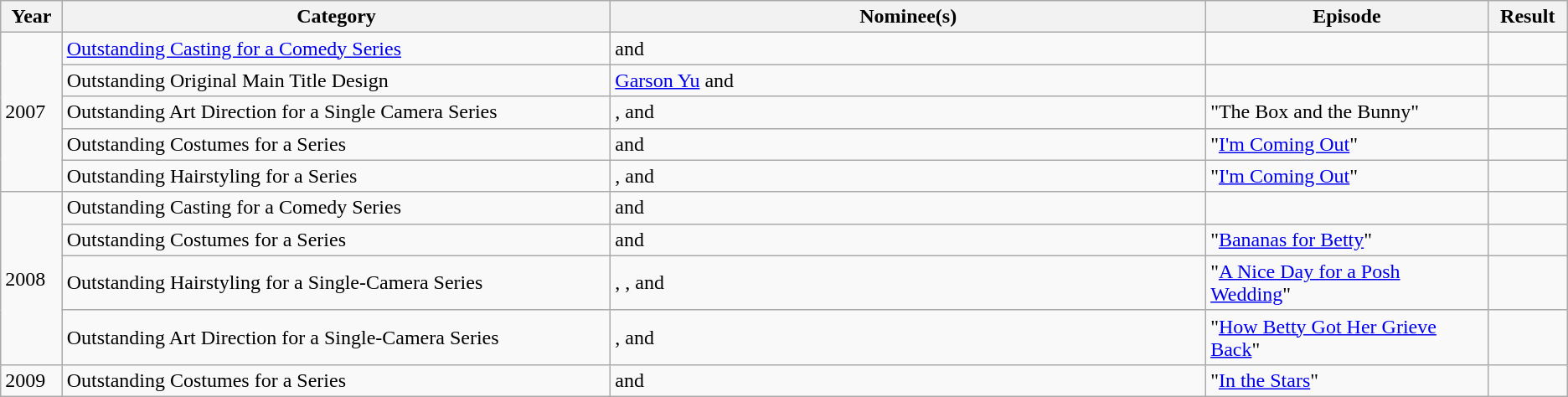<table class="wikitable">
<tr>
<th>Year</th>
<th width="35%">Category</th>
<th width="38%">Nominee(s)</th>
<th width="18%">Episode</th>
<th>Result</th>
</tr>
<tr>
<td rowspan="5">2007</td>
<td><a href='#'>Outstanding Casting for a Comedy Series</a></td>
<td> and </td>
<td></td>
<td></td>
</tr>
<tr>
<td>Outstanding Original Main Title Design</td>
<td><a href='#'>Garson Yu</a> and </td>
<td></td>
<td></td>
</tr>
<tr>
<td>Outstanding Art Direction for a Single Camera Series</td>
<td>,  and </td>
<td>"The Box and the Bunny"</td>
<td></td>
</tr>
<tr>
<td>Outstanding Costumes for a Series</td>
<td> and </td>
<td>"<a href='#'>I'm Coming Out</a>"</td>
<td></td>
</tr>
<tr>
<td>Outstanding Hairstyling for a Series</td>
<td>,  and </td>
<td>"<a href='#'>I'm Coming Out</a>"</td>
<td></td>
</tr>
<tr>
<td rowspan="4">2008</td>
<td>Outstanding Casting for a Comedy Series</td>
<td> and </td>
<td></td>
<td></td>
</tr>
<tr>
<td>Outstanding Costumes for a Series</td>
<td> and </td>
<td>"<a href='#'>Bananas for Betty</a>"</td>
<td></td>
</tr>
<tr>
<td>Outstanding Hairstyling for a Single-Camera Series</td>
<td>, ,  and </td>
<td>"<a href='#'>A Nice Day for a Posh Wedding</a>"</td>
<td></td>
</tr>
<tr>
<td>Outstanding Art Direction for a Single-Camera Series</td>
<td>,  and </td>
<td>"<a href='#'>How Betty Got Her Grieve Back</a>"</td>
<td></td>
</tr>
<tr>
<td>2009</td>
<td>Outstanding Costumes for a Series</td>
<td> and </td>
<td>"<a href='#'>In the Stars</a>"</td>
<td></td>
</tr>
</table>
